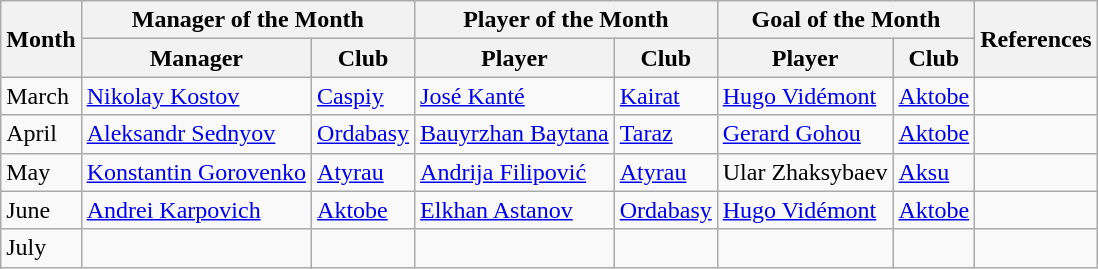<table class="wikitable">
<tr>
<th rowspan="2">Month</th>
<th colspan="2">Manager of the Month</th>
<th colspan="2">Player of the Month</th>
<th colspan="2">Goal of the Month</th>
<th rowspan="2">References</th>
</tr>
<tr>
<th>Manager</th>
<th>Club</th>
<th>Player</th>
<th>Club</th>
<th>Player</th>
<th>Club</th>
</tr>
<tr>
<td>March</td>
<td> <a href='#'>Nikolay Kostov</a></td>
<td><a href='#'>Caspiy</a></td>
<td> <a href='#'>José Kanté</a></td>
<td><a href='#'>Kairat</a></td>
<td> <a href='#'>Hugo Vidémont</a></td>
<td><a href='#'>Aktobe</a></td>
<td align=center></td>
</tr>
<tr>
<td>April</td>
<td> <a href='#'>Aleksandr Sednyov</a></td>
<td><a href='#'>Ordabasy</a></td>
<td> <a href='#'>Bauyrzhan Baytana</a></td>
<td><a href='#'>Taraz</a></td>
<td> <a href='#'>Gerard Gohou</a></td>
<td><a href='#'>Aktobe</a></td>
<td align=center></td>
</tr>
<tr>
<td>May</td>
<td> <a href='#'>Konstantin Gorovenko</a></td>
<td><a href='#'>Atyrau</a></td>
<td> <a href='#'>Andrija Filipović</a></td>
<td><a href='#'>Atyrau</a></td>
<td> Ular Zhaksybaev</td>
<td><a href='#'>Aksu</a></td>
<td align=center></td>
</tr>
<tr>
<td>June</td>
<td> <a href='#'>Andrei Karpovich</a></td>
<td><a href='#'>Aktobe</a></td>
<td> <a href='#'>Elkhan Astanov</a></td>
<td><a href='#'>Ordabasy</a></td>
<td> <a href='#'>Hugo Vidémont</a></td>
<td><a href='#'>Aktobe</a></td>
<td align=center><br></td>
</tr>
<tr>
<td>July</td>
<td></td>
<td></td>
<td></td>
<td></td>
<td></td>
<td></td>
<td></td>
</tr>
</table>
